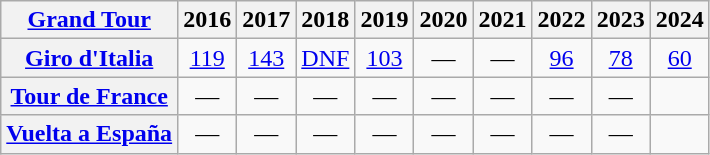<table class="wikitable plainrowheaders">
<tr>
<th scope="col"><a href='#'>Grand Tour</a></th>
<th scope="col">2016</th>
<th scope="col">2017</th>
<th scope="col">2018</th>
<th scope="col">2019</th>
<th scope="col">2020</th>
<th scope="col">2021</th>
<th scope="col">2022</th>
<th scope="col">2023</th>
<th scope="col">2024</th>
</tr>
<tr style="text-align:center;">
<th scope="row"> <a href='#'>Giro d'Italia</a></th>
<td><a href='#'>119</a></td>
<td><a href='#'>143</a></td>
<td><a href='#'>DNF</a></td>
<td><a href='#'>103</a></td>
<td>—</td>
<td>—</td>
<td><a href='#'>96</a></td>
<td><a href='#'>78</a></td>
<td><a href='#'>60</a></td>
</tr>
<tr style="text-align:center;">
<th scope="row"> <a href='#'>Tour de France</a></th>
<td>—</td>
<td>—</td>
<td>—</td>
<td>—</td>
<td>—</td>
<td>—</td>
<td>—</td>
<td>—</td>
<td></td>
</tr>
<tr style="text-align:center;">
<th scope="row"> <a href='#'>Vuelta a España</a></th>
<td>—</td>
<td>—</td>
<td>—</td>
<td>—</td>
<td>—</td>
<td>—</td>
<td>—</td>
<td>—</td>
<td></td>
</tr>
</table>
